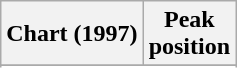<table class="wikitable sortable plainrowheaders" style="text-align:center;">
<tr>
<th scope="col">Chart (1997)</th>
<th scope="col">Peak<br>position</th>
</tr>
<tr>
</tr>
<tr>
</tr>
</table>
